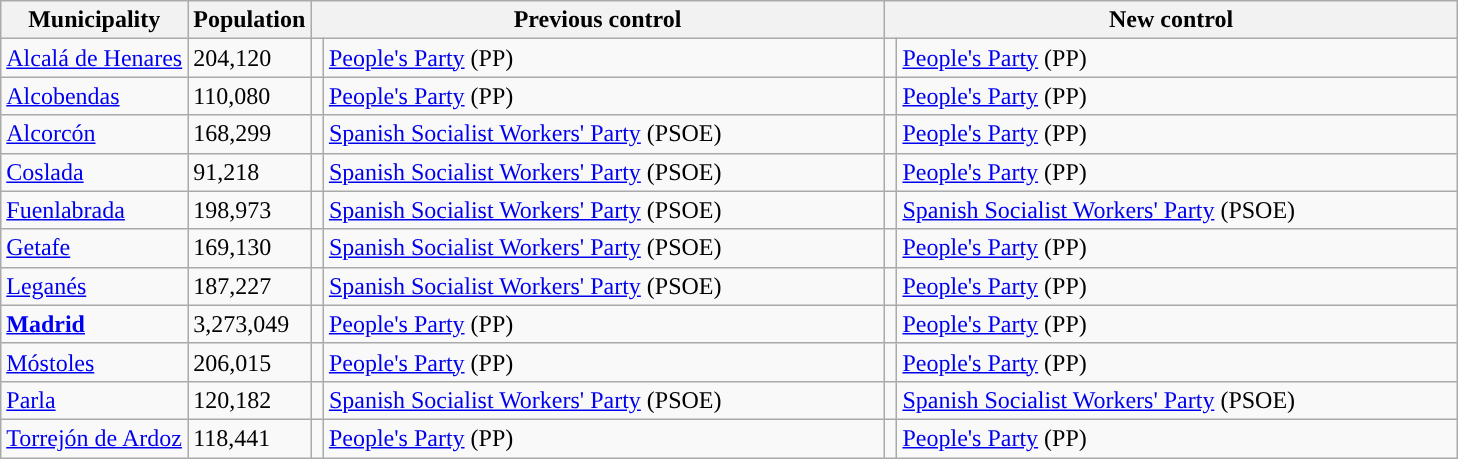<table class="wikitable sortable">
<tr>
<th>Municipality</th>
<th>Population</th>
<th colspan="2" style="width:375px;">Previous control</th>
<th colspan="2" style="width:375px;">New control</th>
</tr>
<tr>
<td><a href='#'>Alcalá de Henares</a></td>
<td>204,120</td>
<td width="1" style="color:inherit;background:"></td>
<td><a href='#'>People's Party</a> (PP)</td>
<td width="1" style="color:inherit;background:"></td>
<td><a href='#'>People's Party</a> (PP)</td>
</tr>
<tr>
<td><a href='#'>Alcobendas</a></td>
<td>110,080</td>
<td style="color:inherit;background:"></td>
<td><a href='#'>People's Party</a> (PP)</td>
<td style="color:inherit;background:"></td>
<td><a href='#'>People's Party</a> (PP)</td>
</tr>
<tr>
<td><a href='#'>Alcorcón</a></td>
<td>168,299</td>
<td style="color:inherit;background:"></td>
<td><a href='#'>Spanish Socialist Workers' Party</a> (PSOE)</td>
<td style="color:inherit;background:"></td>
<td><a href='#'>People's Party</a> (PP)</td>
</tr>
<tr>
<td><a href='#'>Coslada</a></td>
<td>91,218</td>
<td style="color:inherit;background:"></td>
<td><a href='#'>Spanish Socialist Workers' Party</a> (PSOE)</td>
<td style="color:inherit;background:"></td>
<td><a href='#'>People's Party</a> (PP)</td>
</tr>
<tr>
<td><a href='#'>Fuenlabrada</a></td>
<td>198,973</td>
<td style="color:inherit;background:"></td>
<td><a href='#'>Spanish Socialist Workers' Party</a> (PSOE)</td>
<td style="color:inherit;background:"></td>
<td><a href='#'>Spanish Socialist Workers' Party</a> (PSOE)</td>
</tr>
<tr>
<td><a href='#'>Getafe</a></td>
<td>169,130</td>
<td style="color:inherit;background:"></td>
<td><a href='#'>Spanish Socialist Workers' Party</a> (PSOE)</td>
<td style="color:inherit;background:"></td>
<td><a href='#'>People's Party</a> (PP)</td>
</tr>
<tr>
<td><a href='#'>Leganés</a></td>
<td>187,227</td>
<td style="color:inherit;background:"></td>
<td><a href='#'>Spanish Socialist Workers' Party</a> (PSOE)</td>
<td style="color:inherit;background:"></td>
<td><a href='#'>People's Party</a> (PP)</td>
</tr>
<tr>
<td><strong><a href='#'>Madrid</a></strong></td>
<td>3,273,049</td>
<td style="color:inherit;background:"></td>
<td><a href='#'>People's Party</a> (PP)</td>
<td style="color:inherit;background:"></td>
<td><a href='#'>People's Party</a> (PP)</td>
</tr>
<tr>
<td><a href='#'>Móstoles</a></td>
<td>206,015</td>
<td style="color:inherit;background:"></td>
<td><a href='#'>People's Party</a> (PP)</td>
<td style="color:inherit;background:"></td>
<td><a href='#'>People's Party</a> (PP)</td>
</tr>
<tr>
<td><a href='#'>Parla</a></td>
<td>120,182</td>
<td style="color:inherit;background:"></td>
<td><a href='#'>Spanish Socialist Workers' Party</a> (PSOE)</td>
<td style="color:inherit;background:"></td>
<td><a href='#'>Spanish Socialist Workers' Party</a> (PSOE)</td>
</tr>
<tr>
<td><a href='#'>Torrejón de Ardoz</a></td>
<td>118,441</td>
<td style="color:inherit;background:"></td>
<td><a href='#'>People's Party</a> (PP)</td>
<td style="color:inherit;background:"></td>
<td><a href='#'>People's Party</a> (PP)</td>
</tr>
</table>
